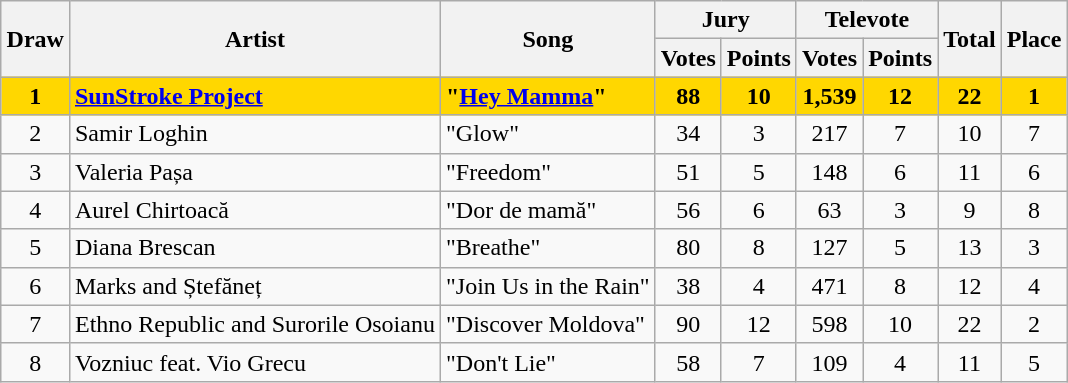<table class="sortable wikitable" style="margin: 1em auto 1em auto; text-align:center;">
<tr>
<th rowspan="2">Draw</th>
<th rowspan="2">Artist</th>
<th rowspan="2">Song</th>
<th colspan="2">Jury</th>
<th colspan="2">Televote</th>
<th rowspan="2">Total</th>
<th rowspan="2">Place</th>
</tr>
<tr>
<th>Votes</th>
<th>Points</th>
<th>Votes</th>
<th>Points</th>
</tr>
<tr style="font-weight:bold; background:gold;">
<td>1</td>
<td align="left"><a href='#'>SunStroke Project</a></td>
<td align="left">"<a href='#'>Hey Mamma</a>"</td>
<td>88</td>
<td>10</td>
<td>1,539</td>
<td>12</td>
<td>22</td>
<td>1</td>
</tr>
<tr>
<td>2</td>
<td align="left">Samir Loghin</td>
<td align="left">"Glow"</td>
<td>34</td>
<td>3</td>
<td>217</td>
<td>7</td>
<td>10</td>
<td>7</td>
</tr>
<tr>
<td>3</td>
<td align="left">Valeria Pașa</td>
<td align="left">"Freedom"</td>
<td>51</td>
<td>5</td>
<td>148</td>
<td>6</td>
<td>11</td>
<td>6</td>
</tr>
<tr>
<td>4</td>
<td align="left">Aurel Chirtoacă</td>
<td align="left">"Dor de mamă"</td>
<td>56</td>
<td>6</td>
<td>63</td>
<td>3</td>
<td>9</td>
<td>8</td>
</tr>
<tr>
<td>5</td>
<td align="left">Diana Brescan</td>
<td align="left">"Breathe"</td>
<td>80</td>
<td>8</td>
<td>127</td>
<td>5</td>
<td>13</td>
<td>3</td>
</tr>
<tr>
<td>6</td>
<td align="left">Marks and Ștefăneț</td>
<td align="left">"Join Us in the Rain"</td>
<td>38</td>
<td>4</td>
<td>471</td>
<td>8</td>
<td>12</td>
<td>4</td>
</tr>
<tr>
<td>7</td>
<td align="left">Ethno Republic and Surorile Osoianu</td>
<td align="left">"Discover Moldova"</td>
<td>90</td>
<td>12</td>
<td>598</td>
<td>10</td>
<td>22</td>
<td>2</td>
</tr>
<tr>
<td>8</td>
<td align="left">Vozniuc feat. Vio Grecu</td>
<td align="left">"Don't Lie"</td>
<td>58</td>
<td>7</td>
<td>109</td>
<td>4</td>
<td>11</td>
<td>5</td>
</tr>
</table>
